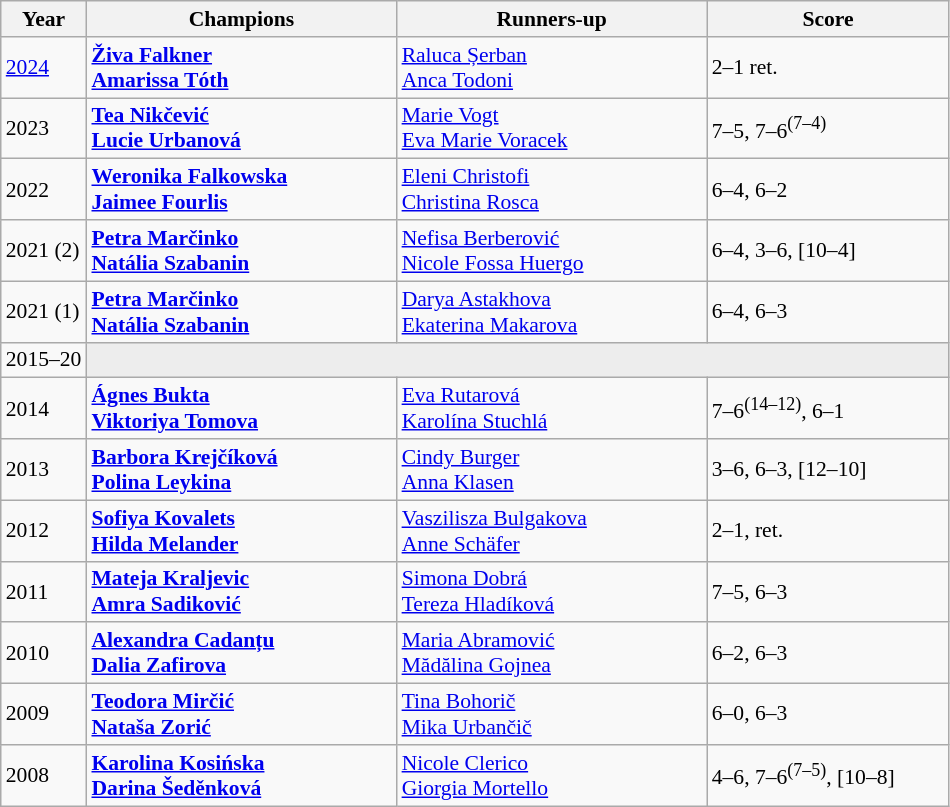<table class="wikitable" style="font-size:90%">
<tr>
<th>Year</th>
<th width="200">Champions</th>
<th width="200">Runners-up</th>
<th width="155">Score</th>
</tr>
<tr>
<td><a href='#'>2024</a></td>
<td> <strong><a href='#'>Živa Falkner</a></strong> <br>  <strong><a href='#'>Amarissa Tóth</a></strong></td>
<td> <a href='#'>Raluca Șerban</a> <br>  <a href='#'>Anca Todoni</a></td>
<td>2–1 ret.</td>
</tr>
<tr>
<td>2023</td>
<td> <strong><a href='#'>Tea Nikčević</a></strong> <br>  <strong><a href='#'>Lucie Urbanová</a></strong></td>
<td> <a href='#'>Marie Vogt</a> <br>  <a href='#'>Eva Marie Voracek</a></td>
<td>7–5, 7–6<sup>(7–4)</sup></td>
</tr>
<tr>
<td>2022</td>
<td> <strong><a href='#'>Weronika Falkowska</a></strong> <br>  <strong><a href='#'>Jaimee Fourlis</a></strong></td>
<td> <a href='#'>Eleni Christofi</a> <br>  <a href='#'>Christina Rosca</a></td>
<td>6–4, 6–2</td>
</tr>
<tr>
<td>2021 (2)</td>
<td> <strong><a href='#'>Petra Marčinko</a></strong> <br>  <strong><a href='#'>Natália Szabanin</a></strong></td>
<td> <a href='#'>Nefisa Berberović</a> <br>  <a href='#'>Nicole Fossa Huergo</a></td>
<td>6–4, 3–6, [10–4]</td>
</tr>
<tr>
<td>2021 (1)</td>
<td> <strong><a href='#'>Petra Marčinko</a></strong> <br>  <strong><a href='#'>Natália Szabanin</a></strong></td>
<td> <a href='#'>Darya Astakhova</a> <br>  <a href='#'>Ekaterina Makarova</a></td>
<td>6–4, 6–3</td>
</tr>
<tr>
<td>2015–20</td>
<td colspan=3 bgcolor="#ededed"></td>
</tr>
<tr>
<td>2014</td>
<td> <strong><a href='#'>Ágnes Bukta</a></strong> <br>  <strong><a href='#'>Viktoriya Tomova</a></strong></td>
<td> <a href='#'>Eva Rutarová</a> <br>  <a href='#'>Karolína Stuchlá</a></td>
<td>7–6<sup>(14–12)</sup>, 6–1</td>
</tr>
<tr>
<td>2013</td>
<td> <strong><a href='#'>Barbora Krejčíková</a></strong> <br>  <strong><a href='#'>Polina Leykina</a></strong></td>
<td> <a href='#'>Cindy Burger</a> <br>  <a href='#'>Anna Klasen</a></td>
<td>3–6, 6–3, [12–10]</td>
</tr>
<tr>
<td>2012</td>
<td> <strong><a href='#'>Sofiya Kovalets</a></strong> <br>  <strong><a href='#'>Hilda Melander</a></strong></td>
<td> <a href='#'>Vaszilisza Bulgakova</a> <br>  <a href='#'>Anne Schäfer</a></td>
<td>2–1, ret.</td>
</tr>
<tr>
<td>2011</td>
<td> <strong><a href='#'>Mateja Kraljevic</a></strong> <br>  <strong><a href='#'>Amra Sadiković</a></strong></td>
<td> <a href='#'>Simona Dobrá</a> <br>  <a href='#'>Tereza Hladíková</a></td>
<td>7–5, 6–3</td>
</tr>
<tr>
<td>2010</td>
<td> <strong><a href='#'>Alexandra Cadanțu</a></strong> <br>  <strong><a href='#'>Dalia Zafirova</a></strong></td>
<td> <a href='#'>Maria Abramović</a> <br>  <a href='#'>Mădălina Gojnea</a></td>
<td>6–2, 6–3</td>
</tr>
<tr>
<td>2009</td>
<td> <strong><a href='#'>Teodora Mirčić</a></strong> <br>  <strong><a href='#'>Nataša Zorić</a></strong></td>
<td> <a href='#'>Tina Bohorič</a> <br>  <a href='#'>Mika Urbančič</a></td>
<td>6–0, 6–3</td>
</tr>
<tr>
<td>2008</td>
<td> <strong><a href='#'>Karolina Kosińska</a></strong> <br>  <strong><a href='#'>Darina Šeděnková</a></strong></td>
<td> <a href='#'>Nicole Clerico</a> <br>  <a href='#'>Giorgia Mortello</a></td>
<td>4–6, 7–6<sup>(7–5)</sup>, [10–8]</td>
</tr>
</table>
